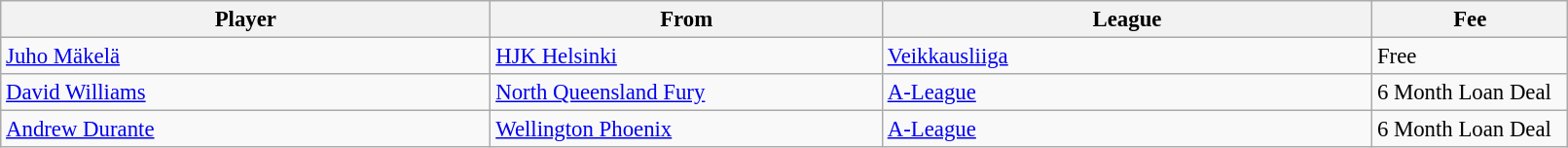<table class="wikitable" style="text-align:center; font-size:95%;width:85%; text-align:left">
<tr>
<th width=25%>Player</th>
<th width=20%>From</th>
<th width=25%>League</th>
<th width=10%>Fee</th>
</tr>
<tr>
<td> <a href='#'>Juho Mäkelä</a></td>
<td> <a href='#'>HJK Helsinki</a></td>
<td> <a href='#'>Veikkausliiga</a></td>
<td>Free</td>
</tr>
<tr>
<td> <a href='#'>David Williams</a></td>
<td> <a href='#'>North Queensland Fury</a></td>
<td> <a href='#'>A-League</a></td>
<td>6 Month Loan Deal</td>
</tr>
<tr>
<td> <a href='#'>Andrew Durante</a></td>
<td> <a href='#'>Wellington Phoenix</a></td>
<td> <a href='#'>A-League</a></td>
<td>6 Month Loan Deal</td>
</tr>
</table>
